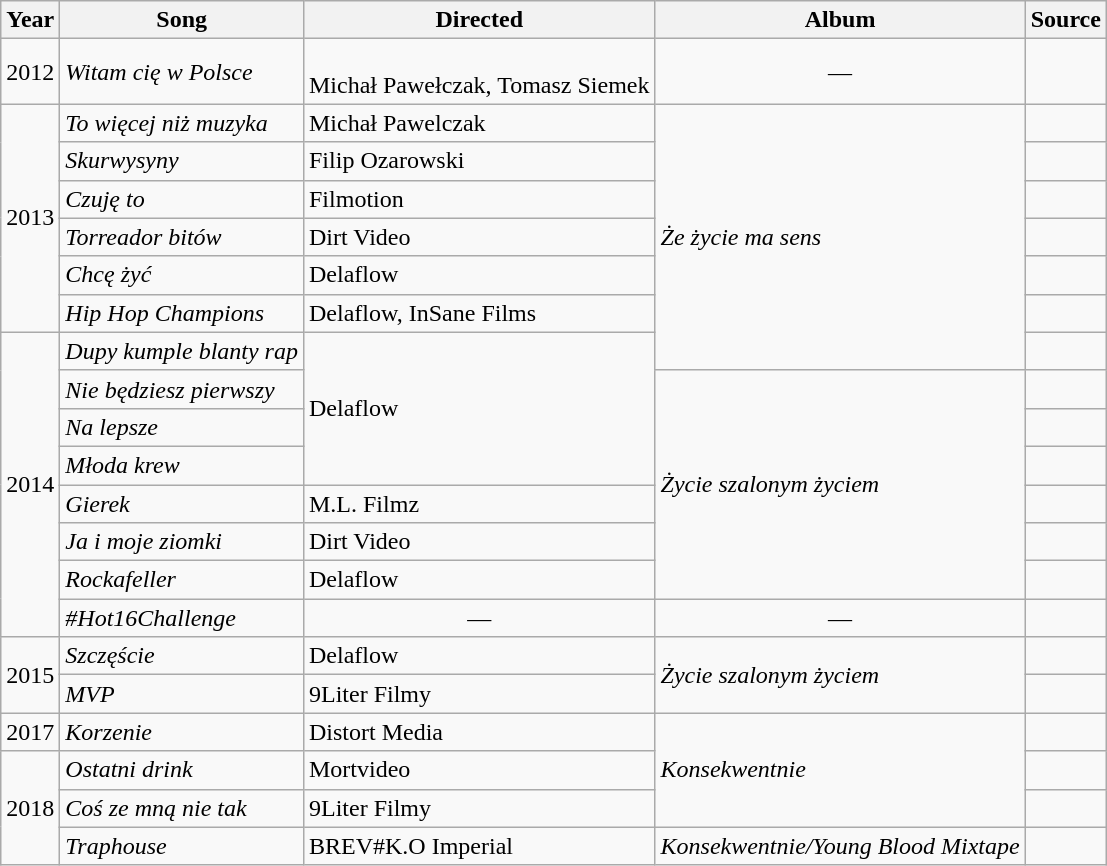<table class="wikitable">
<tr>
<th>Year</th>
<th>Song</th>
<th>Directed</th>
<th>Album</th>
<th>Source</th>
</tr>
<tr>
<td>2012</td>
<td><em>Witam cię w Polsce</em></td>
<td style="text-align:center;"><br>Michał Pawełczak, Tomasz Siemek</td>
<td style="text-align:center;">—</td>
<td></td>
</tr>
<tr>
<td rowspan="6">2013</td>
<td><em>To więcej niż muzyka</em></td>
<td>Michał Pawelczak</td>
<td rowspan="7"><em>Że życie ma sens</em></td>
<td></td>
</tr>
<tr>
<td><em>Skurwysyny</em></td>
<td>Filip Ozarowski</td>
<td></td>
</tr>
<tr>
<td><em>Czuję to</em></td>
<td>Filmotion</td>
<td></td>
</tr>
<tr>
<td><em>Torreador bitów</em></td>
<td>Dirt Video</td>
<td></td>
</tr>
<tr>
<td><em>Chcę żyć</em></td>
<td>Delaflow</td>
<td></td>
</tr>
<tr>
<td><em>Hip Hop Champions</em></td>
<td>Delaflow, InSane Films</td>
<td></td>
</tr>
<tr>
<td rowspan="8">2014</td>
<td><em>Dupy kumple blanty rap</em></td>
<td rowspan="4">Delaflow</td>
<td></td>
</tr>
<tr>
<td><em>Nie będziesz pierwszy</em></td>
<td rowspan="6"><em>Życie szalonym życiem</em></td>
<td></td>
</tr>
<tr>
<td><em>Na lepsze</em></td>
<td></td>
</tr>
<tr>
<td><em>Młoda krew</em></td>
<td></td>
</tr>
<tr>
<td><em>Gierek</em></td>
<td>M.L. Filmz</td>
<td></td>
</tr>
<tr>
<td><em>Ja i moje ziomki</em></td>
<td>Dirt Video</td>
<td></td>
</tr>
<tr>
<td><em>Rockafeller</em></td>
<td>Delaflow</td>
<td></td>
</tr>
<tr>
<td><em>#Hot16Challenge</em></td>
<td style="text-align:center;">—</td>
<td style="text-align:center;">—</td>
<td></td>
</tr>
<tr>
<td rowspan="2">2015</td>
<td><em>Szczęście</em></td>
<td>Delaflow</td>
<td rowspan="2"><em>Życie szalonym życiem</em></td>
<td></td>
</tr>
<tr>
<td><em>MVP</em></td>
<td>9Liter Filmy</td>
<td></td>
</tr>
<tr>
<td>2017</td>
<td><em>Korzenie</em></td>
<td>Distort Media</td>
<td rowspan="3"><em>Konsekwentnie</em></td>
<td></td>
</tr>
<tr>
<td rowspan="3">2018</td>
<td><em>Ostatni drink</em></td>
<td>Mortvideo</td>
<td></td>
</tr>
<tr>
<td><em>Coś ze mną nie tak</em></td>
<td>9Liter Filmy</td>
<td></td>
</tr>
<tr>
<td><em>Traphouse</em></td>
<td>BREV#K.O Imperial</td>
<td><em>Konsekwentnie/Young Blood Mixtape</em></td>
<td></td>
</tr>
</table>
